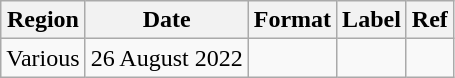<table class="wikitable plainrowheaders">
<tr>
<th scope="col">Region</th>
<th scope="col">Date</th>
<th scope="col">Format</th>
<th scope="col">Label</th>
<th scope="col">Ref</th>
</tr>
<tr>
<td scope="row">Various</td>
<td>26 August 2022</td>
<td></td>
<td></td>
<td align="center"></td>
</tr>
</table>
